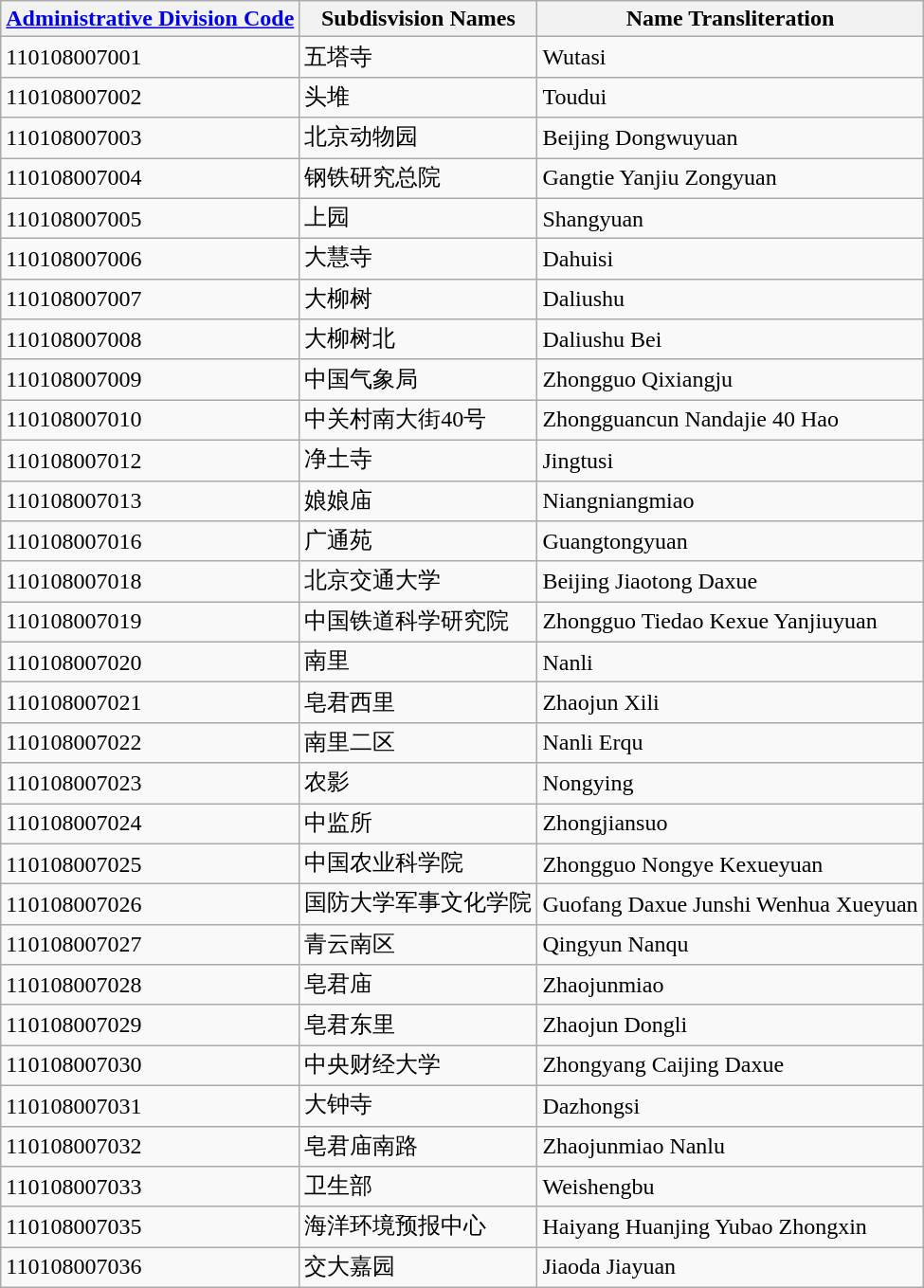<table class="wikitable sortable">
<tr>
<th><a href='#'>Administrative Division Code</a></th>
<th>Subdisvision Names</th>
<th>Name Transliteration</th>
</tr>
<tr>
<td>110108007001</td>
<td>五塔寺</td>
<td>Wutasi</td>
</tr>
<tr>
<td>110108007002</td>
<td>头堆</td>
<td>Toudui</td>
</tr>
<tr>
<td>110108007003</td>
<td>北京动物园</td>
<td>Beijing Dongwuyuan</td>
</tr>
<tr>
<td>110108007004</td>
<td>钢铁研究总院</td>
<td>Gangtie Yanjiu Zongyuan</td>
</tr>
<tr>
<td>110108007005</td>
<td>上园</td>
<td>Shangyuan</td>
</tr>
<tr>
<td>110108007006</td>
<td>大慧寺</td>
<td>Dahuisi</td>
</tr>
<tr>
<td>110108007007</td>
<td>大柳树</td>
<td>Daliushu</td>
</tr>
<tr>
<td>110108007008</td>
<td>大柳树北</td>
<td>Daliushu Bei</td>
</tr>
<tr>
<td>110108007009</td>
<td>中国气象局</td>
<td>Zhongguo Qixiangju</td>
</tr>
<tr>
<td>110108007010</td>
<td>中关村南大街40号</td>
<td>Zhongguancun Nandajie 40 Hao</td>
</tr>
<tr>
<td>110108007012</td>
<td>净土寺</td>
<td>Jingtusi</td>
</tr>
<tr>
<td>110108007013</td>
<td>娘娘庙</td>
<td>Niangniangmiao</td>
</tr>
<tr>
<td>110108007016</td>
<td>广通苑</td>
<td>Guangtongyuan</td>
</tr>
<tr>
<td>110108007018</td>
<td>北京交通大学</td>
<td>Beijing Jiaotong Daxue</td>
</tr>
<tr>
<td>110108007019</td>
<td>中国铁道科学研究院</td>
<td>Zhongguo Tiedao Kexue Yanjiuyuan</td>
</tr>
<tr>
<td>110108007020</td>
<td>南里</td>
<td>Nanli</td>
</tr>
<tr>
<td>110108007021</td>
<td>皂君西里</td>
<td>Zhaojun Xili</td>
</tr>
<tr>
<td>110108007022</td>
<td>南里二区</td>
<td>Nanli Erqu</td>
</tr>
<tr>
<td>110108007023</td>
<td>农影</td>
<td>Nongying</td>
</tr>
<tr>
<td>110108007024</td>
<td>中监所</td>
<td>Zhongjiansuo</td>
</tr>
<tr>
<td>110108007025</td>
<td>中国农业科学院</td>
<td>Zhongguo Nongye Kexueyuan</td>
</tr>
<tr>
<td>110108007026</td>
<td>国防大学军事文化学院</td>
<td>Guofang Daxue Junshi Wenhua Xueyuan</td>
</tr>
<tr>
<td>110108007027</td>
<td>青云南区</td>
<td>Qingyun Nanqu</td>
</tr>
<tr>
<td>110108007028</td>
<td>皂君庙</td>
<td>Zhaojunmiao</td>
</tr>
<tr>
<td>110108007029</td>
<td>皂君东里</td>
<td>Zhaojun Dongli</td>
</tr>
<tr>
<td>110108007030</td>
<td>中央财经大学</td>
<td>Zhongyang Caijing Daxue</td>
</tr>
<tr>
<td>110108007031</td>
<td>大钟寺</td>
<td>Dazhongsi</td>
</tr>
<tr>
<td>110108007032</td>
<td>皂君庙南路</td>
<td>Zhaojunmiao Nanlu</td>
</tr>
<tr>
<td>110108007033</td>
<td>卫生部</td>
<td>Weishengbu</td>
</tr>
<tr>
<td>110108007035</td>
<td>海洋环境预报中心</td>
<td>Haiyang Huanjing Yubao Zhongxin</td>
</tr>
<tr>
<td>110108007036</td>
<td>交大嘉园</td>
<td>Jiaoda Jiayuan</td>
</tr>
</table>
